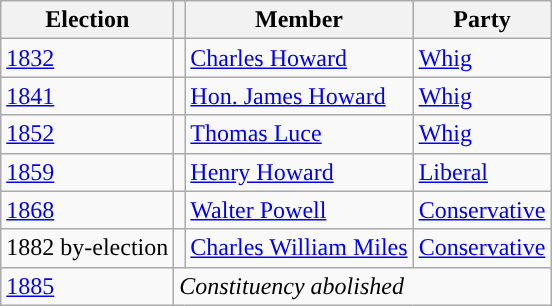<table class="wikitable">
<tr>
<th>Election</th>
<th></th>
<th>Member</th>
<th>Party</th>
</tr>
<tr>
<td><a href='#'>1832</a></td>
<td style="color:inherit;background-color: "></td>
<td><a href='#'>Charles Howard</a></td>
<td><a href='#'>Whig</a></td>
</tr>
<tr>
<td><a href='#'>1841</a></td>
<td style="color:inherit;background-color: "></td>
<td><a href='#'>Hon. James Howard</a></td>
<td><a href='#'>Whig</a></td>
</tr>
<tr>
<td><a href='#'>1852</a></td>
<td style="color:inherit;background-color: "></td>
<td><a href='#'>Thomas Luce</a></td>
<td><a href='#'>Whig</a></td>
</tr>
<tr>
<td><a href='#'>1859</a></td>
<td style="color:inherit;background-color: "></td>
<td><a href='#'>Henry Howard</a></td>
<td><a href='#'>Liberal</a></td>
</tr>
<tr>
<td><a href='#'>1868</a></td>
<td style="color:inherit;background-color: "></td>
<td><a href='#'>Walter Powell</a></td>
<td><a href='#'>Conservative</a></td>
</tr>
<tr>
<td>1882 by-election</td>
<td style="color:inherit;background-color: "></td>
<td><a href='#'>Charles William Miles</a></td>
<td><a href='#'>Conservative</a></td>
</tr>
<tr>
<td><a href='#'>1885</a></td>
<td colspan="3"><em>Constituency abolished</em></td>
</tr>
</table>
